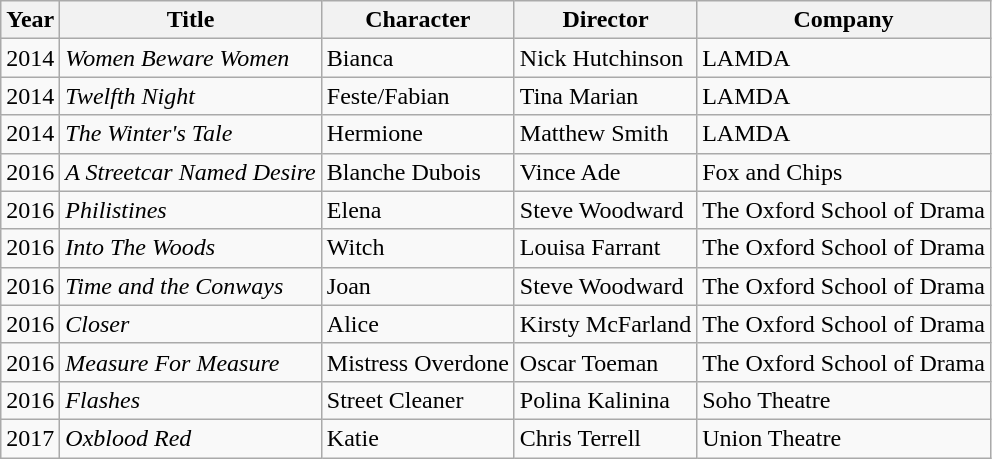<table class="wikitable sortable">
<tr>
<th>Year</th>
<th>Title</th>
<th>Character</th>
<th>Director</th>
<th>Company</th>
</tr>
<tr>
<td>2014</td>
<td><em>Women Beware Women</em></td>
<td>Bianca</td>
<td>Nick Hutchinson</td>
<td>LAMDA</td>
</tr>
<tr>
<td>2014</td>
<td><em>Twelfth Night</em></td>
<td>Feste/Fabian</td>
<td>Tina Marian</td>
<td>LAMDA</td>
</tr>
<tr>
<td>2014</td>
<td><em>The Winter's Tale</em></td>
<td>Hermione</td>
<td>Matthew Smith</td>
<td>LAMDA</td>
</tr>
<tr>
<td>2016</td>
<td><em>A Streetcar Named Desire</em></td>
<td>Blanche Dubois</td>
<td>Vince Ade</td>
<td>Fox and Chips</td>
</tr>
<tr>
<td>2016</td>
<td><em>Philistines</em></td>
<td>Elena</td>
<td>Steve Woodward</td>
<td>The Oxford School of Drama</td>
</tr>
<tr>
<td>2016</td>
<td><em>Into The Woods</em></td>
<td>Witch</td>
<td>Louisa Farrant</td>
<td>The Oxford School of Drama</td>
</tr>
<tr>
<td>2016</td>
<td><em>Time and the Conways</em></td>
<td>Joan</td>
<td>Steve Woodward</td>
<td>The Oxford School of Drama</td>
</tr>
<tr>
<td>2016</td>
<td><em>Closer</em></td>
<td>Alice</td>
<td>Kirsty McFarland</td>
<td>The Oxford School of Drama</td>
</tr>
<tr>
<td>2016</td>
<td><em>Measure For Measure</em></td>
<td>Mistress Overdone</td>
<td>Oscar Toeman</td>
<td>The Oxford School of Drama</td>
</tr>
<tr>
<td>2016</td>
<td><em>Flashes</em></td>
<td>Street Cleaner</td>
<td>Polina Kalinina</td>
<td>Soho Theatre</td>
</tr>
<tr>
<td>2017</td>
<td><em>Oxblood Red</em></td>
<td>Katie</td>
<td>Chris Terrell</td>
<td>Union Theatre</td>
</tr>
</table>
